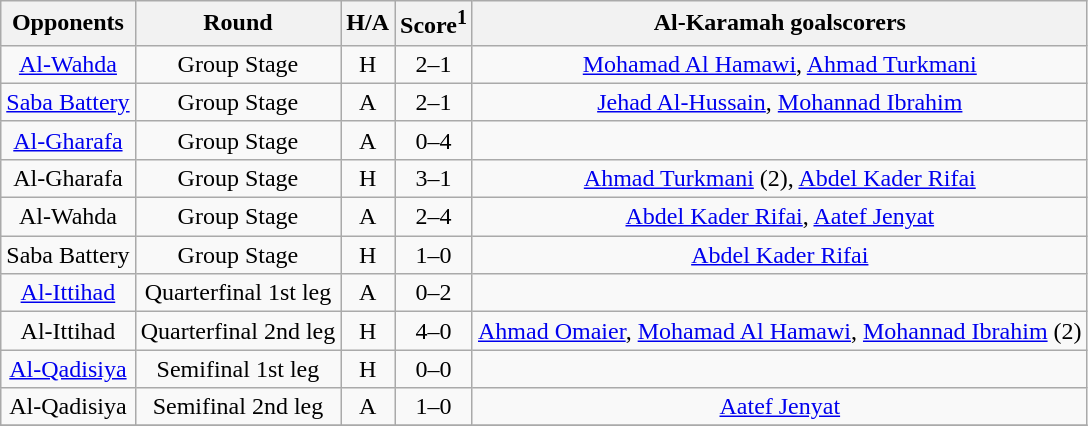<table class="wikitable" style="text-align: center">
<tr>
<th>Opponents</th>
<th>Round</th>
<th>H/A</th>
<th>Score<sup>1</sup></th>
<th>Al-Karamah goalscorers</th>
</tr>
<tr>
<td> <a href='#'>Al-Wahda</a></td>
<td>Group Stage</td>
<td>H</td>
<td>2–1</td>
<td><a href='#'>Mohamad Al Hamawi</a>, <a href='#'>Ahmad Turkmani</a></td>
</tr>
<tr>
<td> <a href='#'>Saba Battery</a></td>
<td>Group Stage</td>
<td>A</td>
<td>2–1</td>
<td><a href='#'>Jehad Al-Hussain</a>, <a href='#'>Mohannad Ibrahim</a></td>
</tr>
<tr>
<td> <a href='#'>Al-Gharafa</a></td>
<td>Group Stage</td>
<td>A</td>
<td>0–4</td>
<td></td>
</tr>
<tr>
<td> Al-Gharafa</td>
<td>Group Stage</td>
<td>H</td>
<td>3–1</td>
<td><a href='#'>Ahmad Turkmani</a> (2), <a href='#'>Abdel Kader Rifai</a></td>
</tr>
<tr>
<td> Al-Wahda</td>
<td>Group Stage</td>
<td>A</td>
<td>2–4</td>
<td><a href='#'>Abdel Kader Rifai</a>, <a href='#'>Aatef Jenyat</a></td>
</tr>
<tr>
<td> Saba Battery</td>
<td>Group Stage</td>
<td>H</td>
<td>1–0</td>
<td><a href='#'>Abdel Kader Rifai</a></td>
</tr>
<tr>
<td> <a href='#'>Al-Ittihad</a></td>
<td>Quarterfinal 1st leg</td>
<td>A</td>
<td>0–2</td>
<td></td>
</tr>
<tr>
<td> Al-Ittihad</td>
<td>Quarterfinal 2nd leg</td>
<td>H</td>
<td>4–0</td>
<td><a href='#'>Ahmad Omaier</a>, <a href='#'>Mohamad Al Hamawi</a>, <a href='#'>Mohannad Ibrahim</a> (2)</td>
</tr>
<tr>
<td> <a href='#'>Al-Qadisiya</a></td>
<td>Semifinal 1st leg</td>
<td>H</td>
<td>0–0</td>
<td></td>
</tr>
<tr>
<td> Al-Qadisiya</td>
<td>Semifinal 2nd leg</td>
<td>A</td>
<td>1–0</td>
<td><a href='#'>Aatef Jenyat</a></td>
</tr>
<tr>
</tr>
</table>
